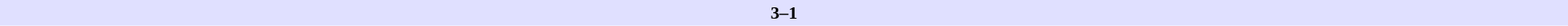<table border=0 cellspacing=0 cellpadding=2 style=font-size:90% width=100%>
<tr bgcolor=#e0e0ff>
<td align=right width=40%></td>
<th>3–1</th>
<td align=left width=40%></td>
</tr>
</table>
